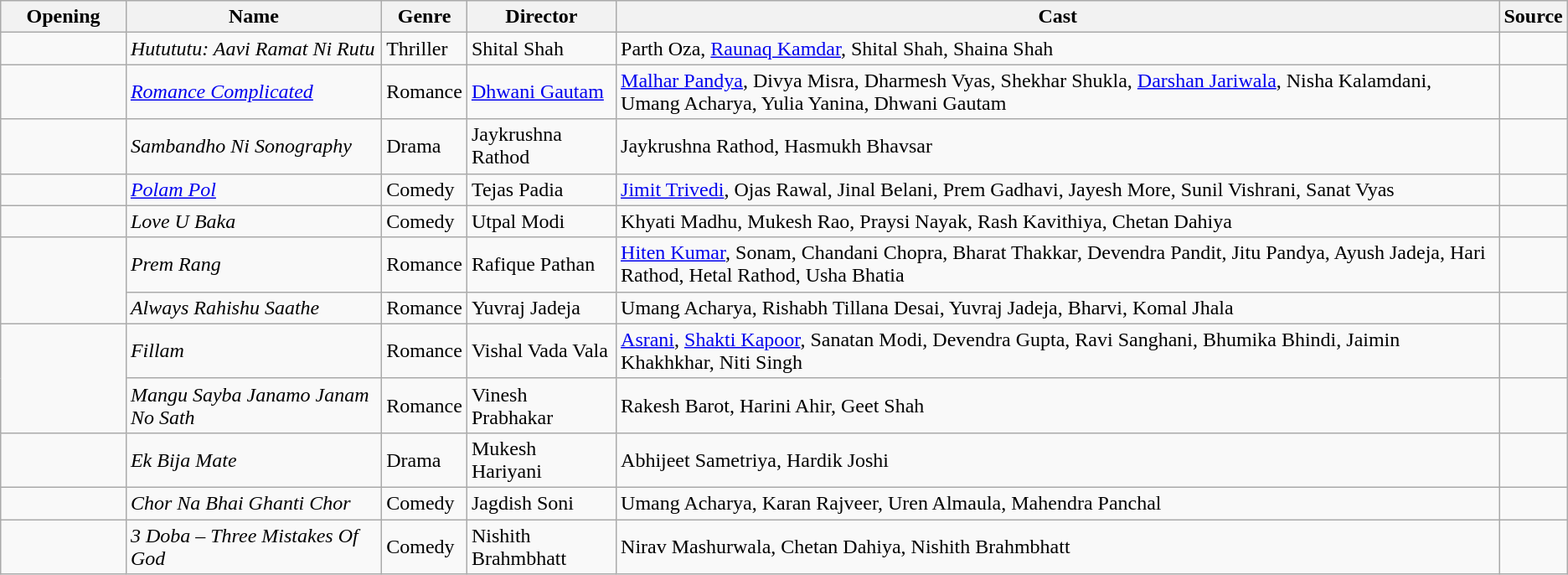<table class="wikitable sortable">
<tr>
<th style="width:8%;">Opening</th>
<th>Name</th>
<th>Genre</th>
<th>Director</th>
<th>Cast</th>
<th style="width:2%;">Source</th>
</tr>
<tr>
<td></td>
<td><em>Hutututu: Aavi Ramat Ni Rutu</em></td>
<td>Thriller</td>
<td>Shital Shah</td>
<td>Parth Oza, <a href='#'>Raunaq Kamdar</a>, Shital Shah, Shaina Shah</td>
<td></td>
</tr>
<tr>
<td></td>
<td><em><a href='#'>Romance Complicated</a></em></td>
<td>Romance</td>
<td><a href='#'>Dhwani Gautam</a></td>
<td><a href='#'>Malhar Pandya</a>, Divya Misra, Dharmesh Vyas, Shekhar Shukla, <a href='#'>Darshan Jariwala</a>, Nisha Kalamdani, Umang Acharya, Yulia Yanina, Dhwani Gautam</td>
<td></td>
</tr>
<tr>
<td></td>
<td><em>Sambandho Ni Sonography</em></td>
<td>Drama</td>
<td>Jaykrushna Rathod</td>
<td>Jaykrushna Rathod, Hasmukh Bhavsar</td>
<td></td>
</tr>
<tr>
<td></td>
<td><em><a href='#'>Polam Pol</a></em></td>
<td>Comedy</td>
<td>Tejas Padia</td>
<td><a href='#'>Jimit Trivedi</a>, Ojas Rawal, Jinal Belani, Prem Gadhavi, Jayesh More, Sunil Vishrani, Sanat Vyas</td>
<td></td>
</tr>
<tr>
<td></td>
<td><em>Love U Baka</em></td>
<td>Comedy</td>
<td>Utpal Modi</td>
<td>Khyati Madhu, Mukesh Rao, Praysi Nayak, Rash Kavithiya, Chetan Dahiya</td>
<td></td>
</tr>
<tr>
<td rowspan=2></td>
<td><em>Prem Rang</em></td>
<td>Romance</td>
<td>Rafique Pathan</td>
<td><a href='#'>Hiten Kumar</a>, Sonam, Chandani Chopra, Bharat Thakkar, Devendra Pandit, Jitu Pandya, Ayush Jadeja, Hari Rathod, Hetal Rathod, Usha Bhatia</td>
<td></td>
</tr>
<tr>
<td><em>Always Rahishu Saathe</em></td>
<td>Romance</td>
<td>Yuvraj Jadeja</td>
<td>Umang Acharya, Rishabh Tillana Desai, Yuvraj Jadeja, Bharvi, Komal Jhala</td>
<td></td>
</tr>
<tr>
<td rowspan=2></td>
<td><em>Fillam</em></td>
<td>Romance</td>
<td>Vishal Vada Vala</td>
<td><a href='#'>Asrani</a>, <a href='#'>Shakti Kapoor</a>, Sanatan Modi, Devendra Gupta, Ravi Sanghani, Bhumika Bhindi, Jaimin Khakhkhar, Niti Singh</td>
<td></td>
</tr>
<tr>
<td><em>Mangu Sayba Janamo Janam No Sath</em></td>
<td>Romance</td>
<td>Vinesh Prabhakar</td>
<td>Rakesh Barot, Harini Ahir, Geet Shah</td>
<td></td>
</tr>
<tr>
<td rowspan=1></td>
<td><em>Ek Bija Mate</em></td>
<td>Drama</td>
<td>Mukesh Hariyani</td>
<td>Abhijeet Sametriya, Hardik Joshi</td>
<td></td>
</tr>
<tr>
<td rowspan=1></td>
<td><em>Chor Na Bhai Ghanti Chor</em></td>
<td>Comedy</td>
<td>Jagdish Soni</td>
<td>Umang Acharya, Karan Rajveer, Uren Almaula, Mahendra Panchal</td>
<td></td>
</tr>
<tr>
<td rowspan=1></td>
<td><em>3 Doba – Three Mistakes Of God</em></td>
<td>Comedy</td>
<td>Nishith Brahmbhatt</td>
<td>Nirav Mashurwala, Chetan Dahiya, Nishith Brahmbhatt</td>
<td></td>
</tr>
</table>
